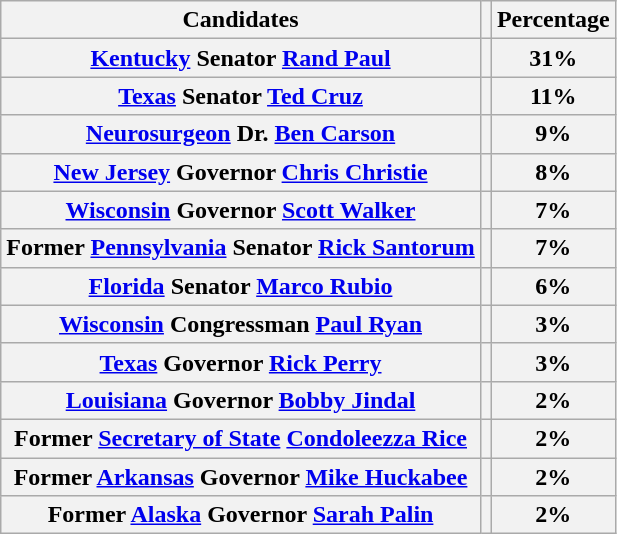<table class="wikitable" style="text-align:left;">
<tr>
<th>Candidates</th>
<th></th>
<th>Percentage</th>
</tr>
<tr>
<th><a href='#'>Kentucky</a> Senator <a href='#'>Rand Paul</a></th>
<th></th>
<th>31%</th>
</tr>
<tr>
<th><a href='#'>Texas</a> Senator <a href='#'>Ted Cruz</a></th>
<th></th>
<th>11%</th>
</tr>
<tr>
<th><a href='#'>Neurosurgeon</a> Dr. <a href='#'>Ben Carson</a></th>
<th></th>
<th>9%</th>
</tr>
<tr>
<th><a href='#'>New Jersey</a> Governor <a href='#'>Chris Christie</a></th>
<th></th>
<th>8%</th>
</tr>
<tr>
<th><a href='#'>Wisconsin</a> Governor <a href='#'>Scott Walker</a></th>
<th></th>
<th>7%</th>
</tr>
<tr>
<th>Former <a href='#'>Pennsylvania</a> Senator <a href='#'>Rick Santorum</a></th>
<th></th>
<th>7%</th>
</tr>
<tr>
<th><a href='#'>Florida</a> Senator <a href='#'>Marco Rubio</a></th>
<th></th>
<th>6%</th>
</tr>
<tr>
<th><a href='#'>Wisconsin</a> Congressman <a href='#'>Paul Ryan</a></th>
<th></th>
<th>3%</th>
</tr>
<tr>
<th><a href='#'>Texas</a> Governor <a href='#'>Rick Perry</a></th>
<th></th>
<th>3%</th>
</tr>
<tr>
<th><a href='#'>Louisiana</a> Governor <a href='#'>Bobby Jindal</a></th>
<th></th>
<th>2%</th>
</tr>
<tr>
<th>Former <a href='#'>Secretary of State</a> <a href='#'>Condoleezza Rice</a></th>
<th></th>
<th>2%</th>
</tr>
<tr>
<th>Former <a href='#'>Arkansas</a> Governor <a href='#'>Mike Huckabee</a></th>
<th></th>
<th>2%</th>
</tr>
<tr>
<th>Former <a href='#'>Alaska</a> Governor <a href='#'>Sarah Palin</a></th>
<th></th>
<th>2%</th>
</tr>
</table>
